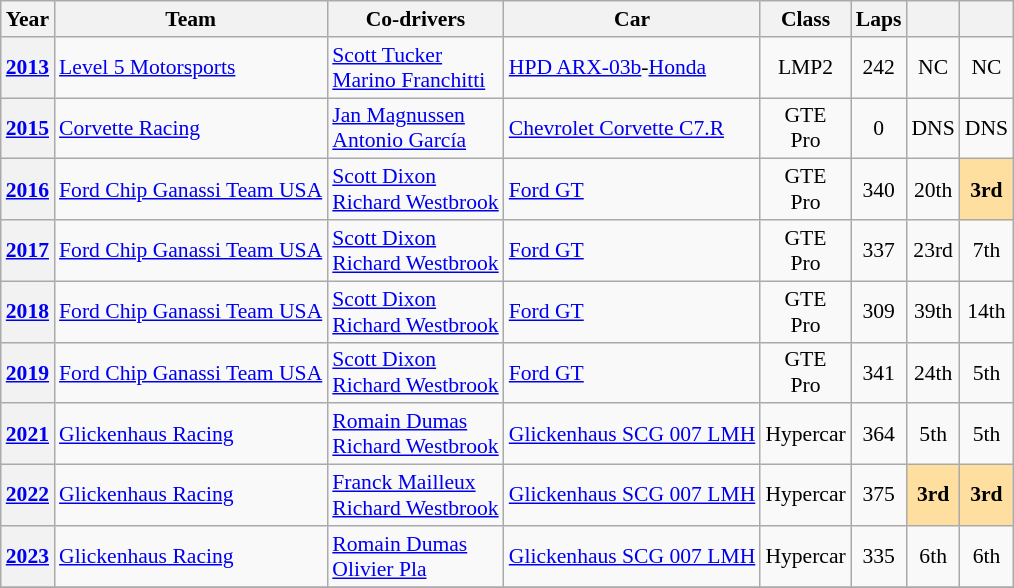<table class="wikitable" style="text-align:center; font-size:90%">
<tr>
<th>Year</th>
<th>Team</th>
<th>Co-drivers</th>
<th>Car</th>
<th>Class</th>
<th>Laps</th>
<th></th>
<th></th>
</tr>
<tr>
<th><a href='#'>2013</a></th>
<td align="left"> <a href='#'>Level 5 Motorsports</a></td>
<td align="left"> <a href='#'>Scott Tucker</a><br> <a href='#'>Marino Franchitti</a></td>
<td align="left"><a href='#'>HPD ARX-03b</a>-<a href='#'>Honda</a></td>
<td>LMP2</td>
<td>242</td>
<td>NC</td>
<td>NC</td>
</tr>
<tr>
<th><a href='#'>2015</a></th>
<td align="left"> <a href='#'>Corvette Racing</a></td>
<td align="left"> <a href='#'>Jan Magnussen</a><br> <a href='#'>Antonio García</a></td>
<td align="left"><a href='#'>Chevrolet Corvette C7.R</a></td>
<td>GTE<br>Pro</td>
<td>0</td>
<td>DNS</td>
<td>DNS</td>
</tr>
<tr>
<th><a href='#'>2016</a></th>
<td align="left" nowrap> <a href='#'>Ford Chip Ganassi Team USA</a></td>
<td align="left" nowrap> <a href='#'>Scott Dixon</a><br> <a href='#'>Richard Westbrook</a></td>
<td align="left"><a href='#'>Ford GT</a></td>
<td>GTE<br>Pro</td>
<td>340</td>
<td>20th</td>
<td style="background:#FFDF9F;"><strong>3rd</strong></td>
</tr>
<tr>
<th><a href='#'>2017</a></th>
<td align="left"> <a href='#'>Ford Chip Ganassi Team USA</a></td>
<td align="left"> <a href='#'>Scott Dixon</a><br> <a href='#'>Richard Westbrook</a></td>
<td align="left"><a href='#'>Ford GT</a></td>
<td>GTE<br>Pro</td>
<td>337</td>
<td>23rd</td>
<td>7th</td>
</tr>
<tr>
<th><a href='#'>2018</a></th>
<td align="left"> <a href='#'>Ford Chip Ganassi Team USA</a></td>
<td align="left"> <a href='#'>Scott Dixon</a><br> <a href='#'>Richard Westbrook</a></td>
<td align="left"><a href='#'>Ford GT</a></td>
<td>GTE<br>Pro</td>
<td>309</td>
<td>39th</td>
<td>14th</td>
</tr>
<tr>
<th><a href='#'>2019</a></th>
<td align="left"> <a href='#'>Ford Chip Ganassi Team USA</a></td>
<td align="left"> <a href='#'>Scott Dixon</a><br> <a href='#'>Richard Westbrook</a></td>
<td align="left"><a href='#'>Ford GT</a></td>
<td>GTE<br>Pro</td>
<td>341</td>
<td>24th</td>
<td>5th</td>
</tr>
<tr>
<th><a href='#'>2021</a></th>
<td align="left"> <a href='#'>Glickenhaus Racing</a></td>
<td align="left"> <a href='#'>Romain Dumas</a><br> <a href='#'>Richard Westbrook</a></td>
<td align="left"><a href='#'>Glickenhaus SCG 007 LMH</a></td>
<td>Hypercar</td>
<td>364</td>
<td>5th</td>
<td>5th</td>
</tr>
<tr>
<th><a href='#'>2022</a></th>
<td align="left"> <a href='#'>Glickenhaus Racing</a></td>
<td align="left"> <a href='#'>Franck Mailleux</a><br> <a href='#'>Richard Westbrook</a></td>
<td align="left"><a href='#'>Glickenhaus SCG 007 LMH</a></td>
<td>Hypercar</td>
<td>375</td>
<td style="background:#FFDF9F;"><strong>3rd</strong></td>
<td style="background:#FFDF9F;"><strong>3rd</strong></td>
</tr>
<tr>
<th><a href='#'>2023</a></th>
<td align="left"> <a href='#'>Glickenhaus Racing</a></td>
<td align="left"> <a href='#'>Romain Dumas</a><br> <a href='#'>Olivier Pla</a></td>
<td align="left" nowrap><a href='#'>Glickenhaus SCG 007 LMH</a></td>
<td>Hypercar</td>
<td>335</td>
<td>6th</td>
<td>6th</td>
</tr>
<tr>
</tr>
</table>
